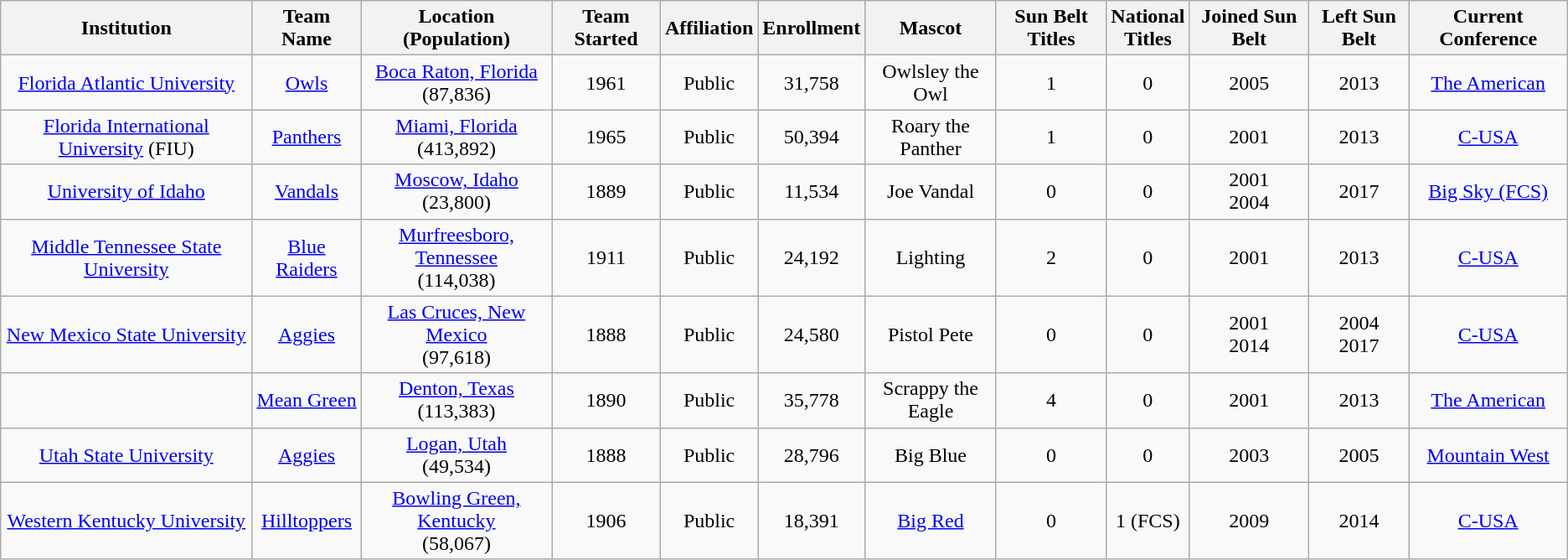<table class="sortable wikitable" style="text-align:center">
<tr>
<th>Institution</th>
<th>Team Name</th>
<th>Location<br>(Population)</th>
<th>Team Started</th>
<th>Affiliation</th>
<th>Enrollment</th>
<th>Mascot</th>
<th>Sun Belt Titles</th>
<th>National<br>Titles</th>
<th>Joined Sun Belt</th>
<th>Left Sun Belt</th>
<th>Current Conference</th>
</tr>
<tr>
<td align="center"><a href='#'>Florida Atlantic University</a></td>
<td align="center"><a href='#'>Owls</a></td>
<td align="center"><a href='#'>Boca Raton, Florida</a><br>(87,836)</td>
<td align="center">1961</td>
<td align="center">Public</td>
<td align="center">31,758</td>
<td align="center">Owlsley the Owl</td>
<td align="center">1</td>
<td align="center">0</td>
<td align="center">2005</td>
<td align="center">2013</td>
<td align="center"><a href='#'>The American</a></td>
</tr>
<tr>
<td align="center"><a href='#'>Florida International University</a> (FIU)</td>
<td align="center"><a href='#'>Panthers</a></td>
<td align="center"><a href='#'>Miami, Florida</a><br>(413,892)</td>
<td align="center">1965</td>
<td align="center">Public</td>
<td align="center">50,394</td>
<td align="center">Roary the Panther</td>
<td align="center">1</td>
<td align="center">0</td>
<td align="center">2001</td>
<td align="center">2013</td>
<td align="center"><a href='#'>C-USA</a></td>
</tr>
<tr>
<td align="center"><a href='#'>University of Idaho</a></td>
<td align="center"><a href='#'>Vandals</a></td>
<td align="center"><a href='#'>Moscow, Idaho</a><br>(23,800)</td>
<td align="center">1889</td>
<td align="center">Public</td>
<td align="center">11,534</td>
<td align="center">Joe Vandal</td>
<td align="center">0</td>
<td align="center">0</td>
<td align="center">2001<br>2004</td>
<td align="center">2017<br></td>
<td align="center"><a href='#'>Big Sky (FCS)</a></td>
</tr>
<tr>
<td align="center"><a href='#'>Middle Tennessee State University</a></td>
<td align="center"><a href='#'>Blue Raiders</a></td>
<td align="center"><a href='#'>Murfreesboro, Tennessee</a><br>(114,038)</td>
<td align="center">1911</td>
<td align="center">Public</td>
<td align="center">24,192</td>
<td align="center">Lighting</td>
<td align="center">2</td>
<td align="center">0</td>
<td align="center">2001</td>
<td align="center">2013</td>
<td align="center"><a href='#'>C-USA</a></td>
</tr>
<tr>
<td align="center"><a href='#'>New Mexico State University</a></td>
<td align="center"><a href='#'>Aggies</a></td>
<td align="center"><a href='#'>Las Cruces, New Mexico</a><br>(97,618)</td>
<td align="center">1888</td>
<td align="center">Public</td>
<td align="center">24,580</td>
<td align="center">Pistol Pete</td>
<td align="center">0</td>
<td align="center">0</td>
<td align="center">2001<br>2014</td>
<td align="center">2004<br>2017</td>
<td align="center"><a href='#'>C-USA</a></td>
</tr>
<tr>
<td align="center"></td>
<td align="center"><a href='#'>Mean Green</a></td>
<td align="center"><a href='#'>Denton, Texas</a><br>(113,383)</td>
<td align="center">1890</td>
<td align="center">Public</td>
<td align="center">35,778</td>
<td align="center">Scrappy the Eagle</td>
<td align="center">4</td>
<td align="center">0</td>
<td align="center">2001</td>
<td align="center">2013</td>
<td align="center"><a href='#'>The American</a></td>
</tr>
<tr>
<td align="center"><a href='#'>Utah State University</a></td>
<td align="center"><a href='#'>Aggies</a></td>
<td align="center"><a href='#'>Logan, Utah</a><br>(49,534)</td>
<td align="center">1888</td>
<td align="center">Public</td>
<td align="center">28,796</td>
<td align="center">Big Blue</td>
<td align="center">0</td>
<td align="center">0</td>
<td align="center">2003</td>
<td align="center">2005</td>
<td align="center"><a href='#'>Mountain West</a></td>
</tr>
<tr>
<td align="center"><a href='#'>Western Kentucky University</a></td>
<td align="center"><a href='#'>Hilltoppers</a></td>
<td align="center"><a href='#'>Bowling Green, Kentucky</a><br>(58,067)</td>
<td align="center">1906</td>
<td align="center">Public</td>
<td align="center">18,391</td>
<td align="center"><a href='#'>Big Red</a></td>
<td align="center">0</td>
<td align="center">1 (FCS)</td>
<td align="center">2009</td>
<td align="center">2014</td>
<td align="center"><a href='#'>C-USA</a></td>
</tr>
</table>
